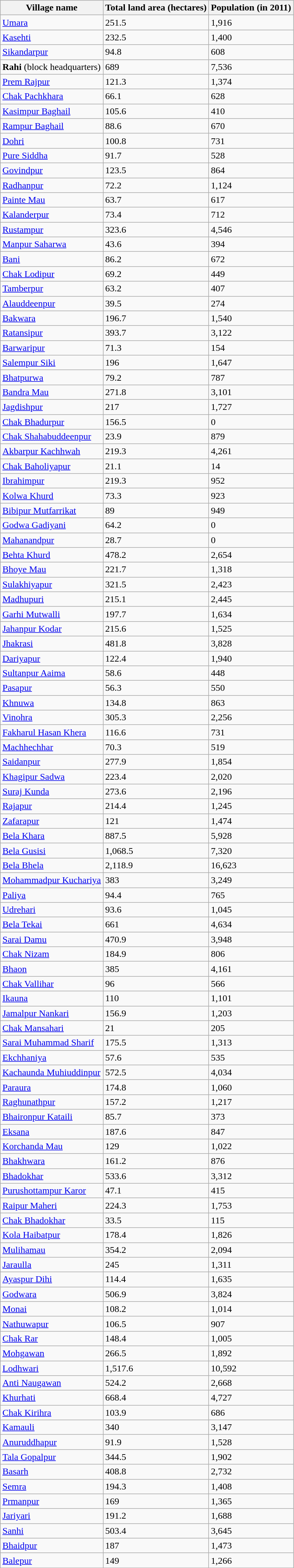<table class="wikitable sortable">
<tr>
<th>Village name</th>
<th>Total land area (hectares)</th>
<th>Population (in 2011)</th>
</tr>
<tr>
<td><a href='#'>Umara</a></td>
<td>251.5</td>
<td>1,916</td>
</tr>
<tr>
<td><a href='#'>Kasehti</a></td>
<td>232.5</td>
<td>1,400</td>
</tr>
<tr>
<td><a href='#'>Sikandarpur</a></td>
<td>94.8</td>
<td>608</td>
</tr>
<tr>
<td><strong>Rahi</strong> (block headquarters)</td>
<td>689</td>
<td>7,536</td>
</tr>
<tr>
<td><a href='#'>Prem Rajpur</a></td>
<td>121.3</td>
<td>1,374</td>
</tr>
<tr>
<td><a href='#'>Chak Pachkhara</a></td>
<td>66.1</td>
<td>628</td>
</tr>
<tr>
<td><a href='#'>Kasimpur Baghail</a></td>
<td>105.6</td>
<td>410</td>
</tr>
<tr>
<td><a href='#'>Rampur Baghail</a></td>
<td>88.6</td>
<td>670</td>
</tr>
<tr>
<td><a href='#'>Dohri</a></td>
<td>100.8</td>
<td>731</td>
</tr>
<tr>
<td><a href='#'>Pure Siddha</a></td>
<td>91.7</td>
<td>528</td>
</tr>
<tr>
<td><a href='#'>Govindpur</a></td>
<td>123.5</td>
<td>864</td>
</tr>
<tr>
<td><a href='#'>Radhanpur</a></td>
<td>72.2</td>
<td>1,124</td>
</tr>
<tr>
<td><a href='#'>Painte Mau</a></td>
<td>63.7</td>
<td>617</td>
</tr>
<tr>
<td><a href='#'>Kalanderpur</a></td>
<td>73.4</td>
<td>712</td>
</tr>
<tr>
<td><a href='#'>Rustampur</a></td>
<td>323.6</td>
<td>4,546</td>
</tr>
<tr>
<td><a href='#'>Manpur Saharwa</a></td>
<td>43.6</td>
<td>394</td>
</tr>
<tr>
<td><a href='#'>Bani</a></td>
<td>86.2</td>
<td>672</td>
</tr>
<tr>
<td><a href='#'>Chak Lodipur</a></td>
<td>69.2</td>
<td>449</td>
</tr>
<tr>
<td><a href='#'>Tamberpur</a></td>
<td>63.2</td>
<td>407</td>
</tr>
<tr>
<td><a href='#'>Alauddeenpur</a></td>
<td>39.5</td>
<td>274</td>
</tr>
<tr>
<td><a href='#'>Bakwara</a></td>
<td>196.7</td>
<td>1,540</td>
</tr>
<tr>
<td><a href='#'>Ratansipur</a></td>
<td>393.7</td>
<td>3,122</td>
</tr>
<tr>
<td><a href='#'>Barwaripur</a></td>
<td>71.3</td>
<td>154</td>
</tr>
<tr>
<td><a href='#'>Salempur Siki</a></td>
<td>196</td>
<td>1,647</td>
</tr>
<tr>
<td><a href='#'>Bhatpurwa</a></td>
<td>79.2</td>
<td>787</td>
</tr>
<tr>
<td><a href='#'>Bandra Mau</a></td>
<td>271.8</td>
<td>3,101</td>
</tr>
<tr>
<td><a href='#'>Jagdishpur</a></td>
<td>217</td>
<td>1,727</td>
</tr>
<tr>
<td><a href='#'>Chak Bhadurpur</a></td>
<td>156.5</td>
<td>0</td>
</tr>
<tr>
<td><a href='#'>Chak Shahabuddeenpur</a></td>
<td>23.9</td>
<td>879</td>
</tr>
<tr>
<td><a href='#'>Akbarpur Kachhwah</a></td>
<td>219.3</td>
<td>4,261</td>
</tr>
<tr>
<td><a href='#'>Chak Baholiyapur</a></td>
<td>21.1</td>
<td>14</td>
</tr>
<tr>
<td><a href='#'>Ibrahimpur</a></td>
<td>219.3</td>
<td>952</td>
</tr>
<tr>
<td><a href='#'>Kolwa Khurd</a></td>
<td>73.3</td>
<td>923</td>
</tr>
<tr>
<td><a href='#'>Bibipur Mutfarrikat</a></td>
<td>89</td>
<td>949</td>
</tr>
<tr>
<td><a href='#'>Godwa Gadiyani</a></td>
<td>64.2</td>
<td>0</td>
</tr>
<tr>
<td><a href='#'>Mahanandpur</a></td>
<td>28.7</td>
<td>0</td>
</tr>
<tr>
<td><a href='#'>Behta Khurd</a></td>
<td>478.2</td>
<td>2,654</td>
</tr>
<tr>
<td><a href='#'>Bhoye Mau</a></td>
<td>221.7</td>
<td>1,318</td>
</tr>
<tr>
<td><a href='#'>Sulakhiyapur</a></td>
<td>321.5</td>
<td>2,423</td>
</tr>
<tr>
<td><a href='#'>Madhupuri</a></td>
<td>215.1</td>
<td>2,445</td>
</tr>
<tr>
<td><a href='#'>Garhi Mutwalli</a></td>
<td>197.7</td>
<td>1,634</td>
</tr>
<tr>
<td><a href='#'>Jahanpur Kodar</a></td>
<td>215.6</td>
<td>1,525</td>
</tr>
<tr>
<td><a href='#'>Jhakrasi</a></td>
<td>481.8</td>
<td>3,828</td>
</tr>
<tr>
<td><a href='#'>Dariyapur</a></td>
<td>122.4</td>
<td>1,940</td>
</tr>
<tr>
<td><a href='#'>Sultanpur Aaima</a></td>
<td>58.6</td>
<td>448</td>
</tr>
<tr>
<td><a href='#'>Pasapur</a></td>
<td>56.3</td>
<td>550</td>
</tr>
<tr>
<td><a href='#'>Khnuwa</a></td>
<td>134.8</td>
<td>863</td>
</tr>
<tr>
<td><a href='#'>Vinohra</a></td>
<td>305.3</td>
<td>2,256</td>
</tr>
<tr>
<td><a href='#'>Fakharul Hasan Khera</a></td>
<td>116.6</td>
<td>731</td>
</tr>
<tr>
<td><a href='#'>Machhechhar</a></td>
<td>70.3</td>
<td>519</td>
</tr>
<tr>
<td><a href='#'>Saidanpur</a></td>
<td>277.9</td>
<td>1,854</td>
</tr>
<tr>
<td><a href='#'>Khagipur Sadwa</a></td>
<td>223.4</td>
<td>2,020</td>
</tr>
<tr>
<td><a href='#'>Suraj Kunda</a></td>
<td>273.6</td>
<td>2,196</td>
</tr>
<tr>
<td><a href='#'>Rajapur</a></td>
<td>214.4</td>
<td>1,245</td>
</tr>
<tr>
<td><a href='#'>Zafarapur</a></td>
<td>121</td>
<td>1,474</td>
</tr>
<tr>
<td><a href='#'>Bela Khara</a></td>
<td>887.5</td>
<td>5,928</td>
</tr>
<tr>
<td><a href='#'>Bela Gusisi</a></td>
<td>1,068.5</td>
<td>7,320</td>
</tr>
<tr>
<td><a href='#'>Bela Bhela</a></td>
<td>2,118.9</td>
<td>16,623</td>
</tr>
<tr>
<td><a href='#'>Mohammadpur Kuchariya</a></td>
<td>383</td>
<td>3,249</td>
</tr>
<tr>
<td><a href='#'>Paliya</a></td>
<td>94.4</td>
<td>765</td>
</tr>
<tr>
<td><a href='#'>Udrehari</a></td>
<td>93.6</td>
<td>1,045</td>
</tr>
<tr>
<td><a href='#'>Bela Tekai</a></td>
<td>661</td>
<td>4,634</td>
</tr>
<tr>
<td><a href='#'>Sarai Damu</a></td>
<td>470.9</td>
<td>3,948</td>
</tr>
<tr>
<td><a href='#'>Chak Nizam</a></td>
<td>184.9</td>
<td>806</td>
</tr>
<tr>
<td><a href='#'>Bhaon</a></td>
<td>385</td>
<td>4,161</td>
</tr>
<tr>
<td><a href='#'>Chak Vallihar</a></td>
<td>96</td>
<td>566</td>
</tr>
<tr>
<td><a href='#'>Ikauna</a></td>
<td>110</td>
<td>1,101</td>
</tr>
<tr>
<td><a href='#'>Jamalpur Nankari</a></td>
<td>156.9</td>
<td>1,203</td>
</tr>
<tr>
<td><a href='#'>Chak Mansahari</a></td>
<td>21</td>
<td>205</td>
</tr>
<tr>
<td><a href='#'>Sarai Muhammad Sharif</a></td>
<td>175.5</td>
<td>1,313</td>
</tr>
<tr>
<td><a href='#'>Ekchhaniya</a></td>
<td>57.6</td>
<td>535</td>
</tr>
<tr>
<td><a href='#'>Kachaunda Muhiuddinpur</a></td>
<td>572.5</td>
<td>4,034</td>
</tr>
<tr>
<td><a href='#'>Paraura</a></td>
<td>174.8</td>
<td>1,060</td>
</tr>
<tr>
<td><a href='#'>Raghunathpur</a></td>
<td>157.2</td>
<td>1,217</td>
</tr>
<tr>
<td><a href='#'>Bhaironpur Kataili</a></td>
<td>85.7</td>
<td>373</td>
</tr>
<tr>
<td><a href='#'>Eksana</a></td>
<td>187.6</td>
<td>847</td>
</tr>
<tr>
<td><a href='#'>Korchanda Mau</a></td>
<td>129</td>
<td>1,022</td>
</tr>
<tr>
<td><a href='#'>Bhakhwara</a></td>
<td>161.2</td>
<td>876</td>
</tr>
<tr>
<td><a href='#'>Bhadokhar</a></td>
<td>533.6</td>
<td>3,312</td>
</tr>
<tr>
<td><a href='#'>Purushottampur Karor</a></td>
<td>47.1</td>
<td>415</td>
</tr>
<tr>
<td><a href='#'>Raipur Maheri</a></td>
<td>224.3</td>
<td>1,753</td>
</tr>
<tr>
<td><a href='#'>Chak Bhadokhar</a></td>
<td>33.5</td>
<td>115</td>
</tr>
<tr>
<td><a href='#'>Kola Haibatpur</a></td>
<td>178.4</td>
<td>1,826</td>
</tr>
<tr>
<td><a href='#'>Mulihamau</a></td>
<td>354.2</td>
<td>2,094</td>
</tr>
<tr>
<td><a href='#'>Jaraulla</a></td>
<td>245</td>
<td>1,311</td>
</tr>
<tr>
<td><a href='#'>Ayaspur Dihi</a></td>
<td>114.4</td>
<td>1,635</td>
</tr>
<tr>
<td><a href='#'>Godwara</a></td>
<td>506.9</td>
<td>3,824</td>
</tr>
<tr>
<td><a href='#'>Monai</a></td>
<td>108.2</td>
<td>1,014</td>
</tr>
<tr>
<td><a href='#'>Nathuwapur</a></td>
<td>106.5</td>
<td>907</td>
</tr>
<tr>
<td><a href='#'>Chak Rar</a></td>
<td>148.4</td>
<td>1,005</td>
</tr>
<tr>
<td><a href='#'>Mohgawan</a></td>
<td>266.5</td>
<td>1,892</td>
</tr>
<tr>
<td><a href='#'>Lodhwari</a></td>
<td>1,517.6</td>
<td>10,592</td>
</tr>
<tr>
<td><a href='#'>Anti Naugawan</a></td>
<td>524.2</td>
<td>2,668</td>
</tr>
<tr>
<td><a href='#'>Khurhati</a></td>
<td>668.4</td>
<td>4,727</td>
</tr>
<tr>
<td><a href='#'>Chak Kirihra</a></td>
<td>103.9</td>
<td>686</td>
</tr>
<tr>
<td><a href='#'>Kamauli</a></td>
<td>340</td>
<td>3,147</td>
</tr>
<tr>
<td><a href='#'>Anuruddhapur</a></td>
<td>91.9</td>
<td>1,528</td>
</tr>
<tr>
<td><a href='#'>Tala Gopalpur</a></td>
<td>344.5</td>
<td>1,902</td>
</tr>
<tr>
<td><a href='#'>Basarh</a></td>
<td>408.8</td>
<td>2,732</td>
</tr>
<tr>
<td><a href='#'>Semra</a></td>
<td>194.3</td>
<td>1,408</td>
</tr>
<tr>
<td><a href='#'>Prmanpur</a></td>
<td>169</td>
<td>1,365</td>
</tr>
<tr>
<td><a href='#'>Jariyari</a></td>
<td>191.2</td>
<td>1,688</td>
</tr>
<tr>
<td><a href='#'>Sanhi</a></td>
<td>503.4</td>
<td>3,645</td>
</tr>
<tr>
<td><a href='#'>Bhaidpur</a></td>
<td>187</td>
<td>1,473</td>
</tr>
<tr>
<td><a href='#'>Balepur</a></td>
<td>149</td>
<td>1,266</td>
</tr>
</table>
